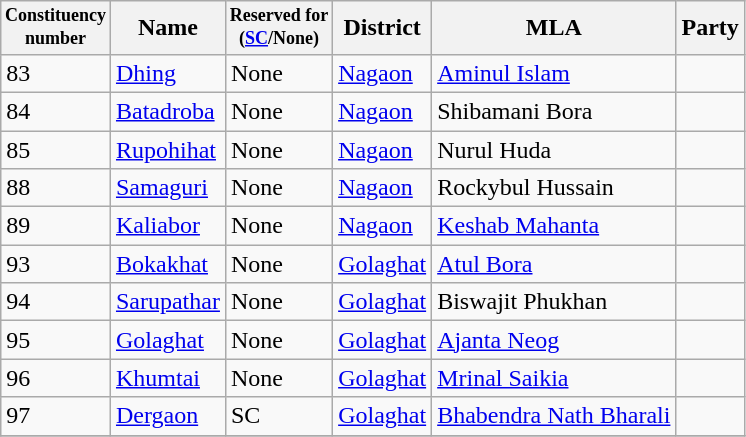<table class="wikitable sortable">
<tr>
<th style="font-size:75%">Constituency<br>number</th>
<th>Name</th>
<th style="font-size:75%">Reserved for<br>(<a href='#'>SC</a>/None)</th>
<th>District</th>
<th>MLA</th>
<th colspan=2>Party</th>
</tr>
<tr>
<td>83</td>
<td><a href='#'>Dhing</a></td>
<td>None</td>
<td><a href='#'>Nagaon</a></td>
<td><a href='#'>Aminul Islam</a></td>
<td></td>
</tr>
<tr>
<td>84</td>
<td><a href='#'>Batadroba</a></td>
<td>None</td>
<td><a href='#'>Nagaon</a></td>
<td>Shibamani Bora</td>
<td></td>
</tr>
<tr>
<td>85</td>
<td><a href='#'>Rupohihat</a></td>
<td>None</td>
<td><a href='#'>Nagaon</a></td>
<td Nurul Huda (INC politician)>Nurul Huda</td>
<td></td>
</tr>
<tr>
<td>88</td>
<td><a href='#'>Samaguri</a></td>
<td>None</td>
<td><a href='#'>Nagaon</a></td>
<td>Rockybul Hussain</td>
<td></td>
</tr>
<tr>
<td>89</td>
<td><a href='#'>Kaliabor</a></td>
<td>None</td>
<td><a href='#'>Nagaon</a></td>
<td><a href='#'>Keshab Mahanta</a></td>
<td></td>
</tr>
<tr>
<td>93</td>
<td><a href='#'>Bokakhat</a></td>
<td>None</td>
<td><a href='#'>Golaghat</a></td>
<td><a href='#'>Atul Bora</a></td>
<td></td>
</tr>
<tr>
<td>94</td>
<td><a href='#'>Sarupathar</a></td>
<td>None</td>
<td><a href='#'>Golaghat</a></td>
<td>Biswajit Phukhan</td>
<td></td>
</tr>
<tr>
<td>95</td>
<td><a href='#'>Golaghat</a></td>
<td>None</td>
<td><a href='#'>Golaghat</a></td>
<td><a href='#'>Ajanta Neog</a></td>
<td></td>
</tr>
<tr>
<td>96</td>
<td><a href='#'>Khumtai</a></td>
<td>None</td>
<td><a href='#'>Golaghat</a></td>
<td><a href='#'>Mrinal Saikia</a></td>
<td></td>
</tr>
<tr>
<td>97</td>
<td><a href='#'>Dergaon</a></td>
<td>SC</td>
<td><a href='#'>Golaghat</a></td>
<td><a href='#'>Bhabendra Nath Bharali</a></td>
<td></td>
</tr>
<tr>
</tr>
</table>
